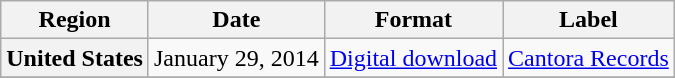<table class="wikitable plainrowheaders">
<tr>
<th>Region</th>
<th>Date</th>
<th>Format</th>
<th>Label</th>
</tr>
<tr>
<th scope="row">United States</th>
<td>January 29, 2014</td>
<td><a href='#'>Digital download</a></td>
<td><a href='#'>Cantora Records</a></td>
</tr>
<tr>
</tr>
</table>
